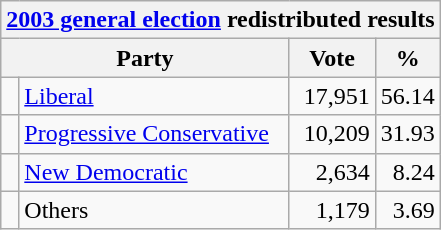<table class="wikitable">
<tr>
<th colspan="4"><a href='#'>2003 general election</a> redistributed results</th>
</tr>
<tr>
<th bgcolor="#DDDDFF" width="130px" colspan="2">Party</th>
<th bgcolor="#DDDDFF" width="50px">Vote</th>
<th bgcolor="#DDDDFF" width="30px">%</th>
</tr>
<tr>
<td> </td>
<td><a href='#'>Liberal</a></td>
<td align=right>17,951</td>
<td align=right>56.14</td>
</tr>
<tr>
<td> </td>
<td><a href='#'>Progressive Conservative</a></td>
<td align=right>10,209</td>
<td align=right>31.93</td>
</tr>
<tr>
<td> </td>
<td><a href='#'>New Democratic</a></td>
<td align=right>2,634</td>
<td align=right>8.24</td>
</tr>
<tr>
<td> </td>
<td>Others</td>
<td align=right>1,179</td>
<td align=right>3.69</td>
</tr>
</table>
